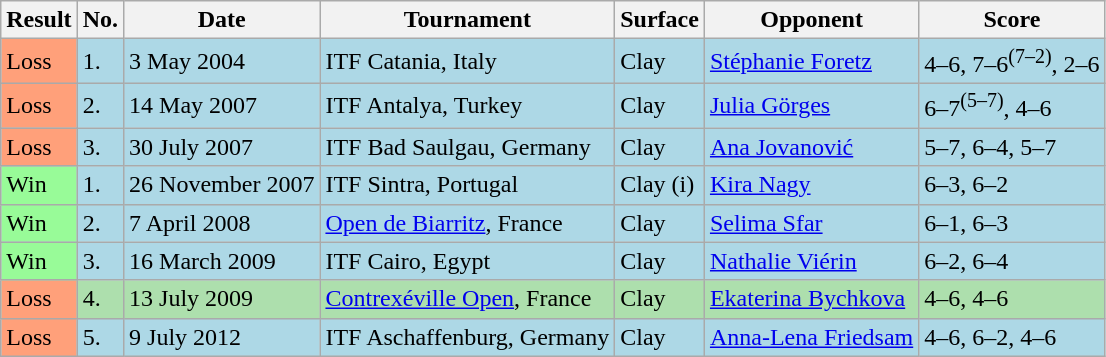<table class="sortable wikitable">
<tr>
<th>Result</th>
<th>No.</th>
<th>Date</th>
<th>Tournament</th>
<th>Surface</th>
<th>Opponent</th>
<th class="unsortable">Score</th>
</tr>
<tr style="background:lightblue;">
<td style="background:#ffa07a;">Loss</td>
<td>1.</td>
<td>3 May 2004</td>
<td>ITF Catania, Italy</td>
<td>Clay</td>
<td> <a href='#'>Stéphanie Foretz</a></td>
<td>4–6, 7–6<sup>(7–2)</sup>, 2–6</td>
</tr>
<tr style="background:lightblue;">
<td style="background:#ffa07a;">Loss</td>
<td>2.</td>
<td>14 May 2007</td>
<td>ITF Antalya, Turkey</td>
<td>Clay</td>
<td> <a href='#'>Julia Görges</a></td>
<td>6–7<sup>(5–7)</sup>, 4–6</td>
</tr>
<tr style="background:lightblue;">
<td style="background:#ffa07a;">Loss</td>
<td>3.</td>
<td>30 July 2007</td>
<td>ITF Bad Saulgau, Germany</td>
<td>Clay</td>
<td> <a href='#'>Ana Jovanović</a></td>
<td>5–7, 6–4, 5–7</td>
</tr>
<tr style="background:lightblue;">
<td style="background:#98fb98;">Win</td>
<td>1.</td>
<td>26 November 2007</td>
<td>ITF Sintra, Portugal</td>
<td>Clay (i)</td>
<td> <a href='#'>Kira Nagy</a></td>
<td>6–3, 6–2</td>
</tr>
<tr style="background:lightblue;">
<td style="background:#98fb98;">Win</td>
<td>2.</td>
<td>7 April 2008</td>
<td><a href='#'>Open de Biarritz</a>, France</td>
<td>Clay</td>
<td> <a href='#'>Selima Sfar</a></td>
<td>6–1, 6–3</td>
</tr>
<tr style="background:lightblue;">
<td style="background:#98fb98;">Win</td>
<td>3.</td>
<td>16 March 2009</td>
<td>ITF Cairo, Egypt</td>
<td>Clay</td>
<td> <a href='#'>Nathalie Viérin</a></td>
<td>6–2, 6–4</td>
</tr>
<tr style="background:#addfad;">
<td style="background:#ffa07a;">Loss</td>
<td>4.</td>
<td>13 July 2009</td>
<td><a href='#'>Contrexéville Open</a>, France</td>
<td>Clay</td>
<td> <a href='#'>Ekaterina Bychkova</a></td>
<td>4–6, 4–6</td>
</tr>
<tr style="background:lightblue;">
<td style="background:#ffa07a;">Loss</td>
<td>5.</td>
<td>9 July 2012</td>
<td>ITF Aschaffenburg, Germany</td>
<td>Clay</td>
<td> <a href='#'>Anna-Lena Friedsam</a></td>
<td>4–6, 6–2, 4–6</td>
</tr>
</table>
